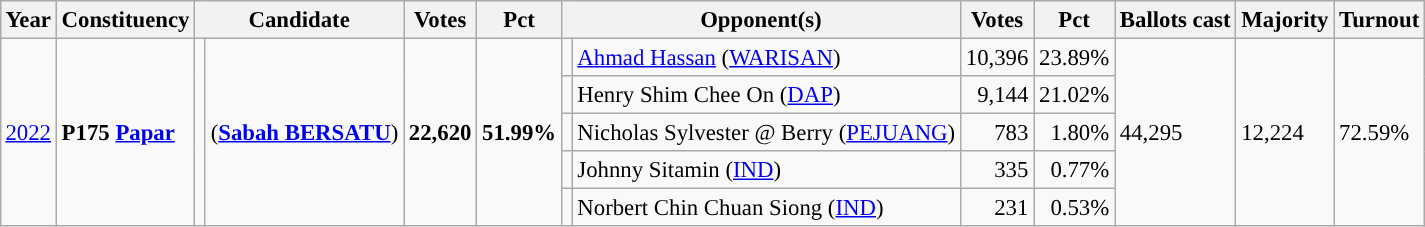<table class="wikitable" style="margin:0.5em ; font-size:95%">
<tr>
<th>Year</th>
<th>Constituency</th>
<th colspan=2>Candidate</th>
<th>Votes</th>
<th>Pct</th>
<th colspan=2>Opponent(s)</th>
<th>Votes</th>
<th>Pct</th>
<th>Ballots cast</th>
<th>Majority</th>
<th>Turnout</th>
</tr>
<tr>
<td rowspan=5><a href='#'>2022</a></td>
<td rowspan=5><strong>P175 <a href='#'>Papar</a></strong></td>
<td rowspan=5 ></td>
<td rowspan=5><strong></strong> (<a href='#'><strong>Sabah BERSATU</strong></a>)</td>
<td rowspan=5 align="right"><strong>22,620</strong></td>
<td rowspan=5><strong>51.99%</strong></td>
<td></td>
<td><a href='#'>Ahmad Hassan</a> (<a href='#'>WARISAN</a>)</td>
<td align="right">10,396</td>
<td>23.89%</td>
<td rowspan=5>44,295</td>
<td rowspan=5>12,224</td>
<td rowspan=5>72.59%</td>
</tr>
<tr>
<td></td>
<td>Henry Shim Chee On (<a href='#'>DAP</a>)</td>
<td align="right">9,144</td>
<td>21.02%</td>
</tr>
<tr>
<td></td>
<td>Nicholas Sylvester @ Berry (<a href='#'>PEJUANG</a>)</td>
<td align="right">783</td>
<td align="right">1.80%</td>
</tr>
<tr>
<td></td>
<td>Johnny Sitamin (<a href='#'>IND</a>)</td>
<td align="right">335</td>
<td align="right">0.77%</td>
</tr>
<tr>
<td></td>
<td>Norbert Chin Chuan Siong (<a href='#'>IND</a>)</td>
<td align="right">231</td>
<td align="right">0.53%</td>
</tr>
</table>
